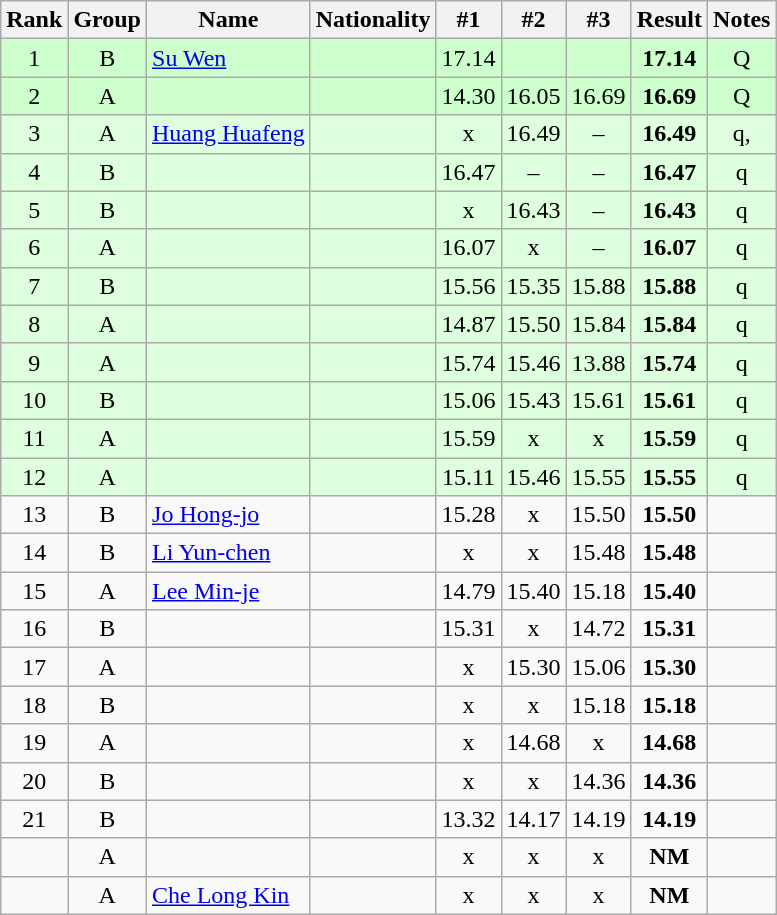<table class="wikitable sortable" style="text-align:center">
<tr>
<th>Rank</th>
<th>Group</th>
<th>Name</th>
<th>Nationality</th>
<th>#1</th>
<th>#2</th>
<th>#3</th>
<th>Result</th>
<th>Notes</th>
</tr>
<tr bgcolor=ccffcc>
<td>1</td>
<td>B</td>
<td align=left><a href='#'>Su Wen</a></td>
<td align=left></td>
<td>17.14</td>
<td></td>
<td></td>
<td><strong>17.14</strong></td>
<td>Q</td>
</tr>
<tr bgcolor=ccffcc>
<td>2</td>
<td>A</td>
<td align=left></td>
<td align=left></td>
<td>14.30</td>
<td>16.05</td>
<td>16.69</td>
<td><strong>16.69</strong></td>
<td>Q</td>
</tr>
<tr bgcolor=ddffdd>
<td>3</td>
<td>A</td>
<td align=left><a href='#'>Huang Huafeng</a></td>
<td align=left></td>
<td>x</td>
<td>16.49</td>
<td>–</td>
<td><strong>16.49</strong></td>
<td>q, </td>
</tr>
<tr bgcolor=ddffdd>
<td>4</td>
<td>B</td>
<td align=left></td>
<td align=left></td>
<td>16.47</td>
<td>–</td>
<td>–</td>
<td><strong>16.47</strong></td>
<td>q</td>
</tr>
<tr bgcolor=ddffdd>
<td>5</td>
<td>B</td>
<td align=left></td>
<td align=left></td>
<td>x</td>
<td>16.43</td>
<td>–</td>
<td><strong>16.43</strong></td>
<td>q</td>
</tr>
<tr bgcolor=ddffdd>
<td>6</td>
<td>A</td>
<td align=left></td>
<td align=left></td>
<td>16.07</td>
<td>x</td>
<td>–</td>
<td><strong>16.07</strong></td>
<td>q</td>
</tr>
<tr bgcolor=ddffdd>
<td>7</td>
<td>B</td>
<td align=left></td>
<td align=left></td>
<td>15.56</td>
<td>15.35</td>
<td>15.88</td>
<td><strong>15.88</strong></td>
<td>q</td>
</tr>
<tr bgcolor=ddffdd>
<td>8</td>
<td>A</td>
<td align=left></td>
<td align=left></td>
<td>14.87</td>
<td>15.50</td>
<td>15.84</td>
<td><strong>15.84</strong></td>
<td>q</td>
</tr>
<tr bgcolor=ddffdd>
<td>9</td>
<td>A</td>
<td align=left></td>
<td align=left></td>
<td>15.74</td>
<td>15.46</td>
<td>13.88</td>
<td><strong>15.74</strong></td>
<td>q</td>
</tr>
<tr bgcolor=ddffdd>
<td>10</td>
<td>B</td>
<td align=left></td>
<td align=left></td>
<td>15.06</td>
<td>15.43</td>
<td>15.61</td>
<td><strong>15.61</strong></td>
<td>q</td>
</tr>
<tr bgcolor=ddffdd>
<td>11</td>
<td>A</td>
<td align=left></td>
<td align=left></td>
<td>15.59</td>
<td>x</td>
<td>x</td>
<td><strong>15.59</strong></td>
<td>q</td>
</tr>
<tr bgcolor=ddffdd>
<td>12</td>
<td>A</td>
<td align=left></td>
<td align=left></td>
<td>15.11</td>
<td>15.46</td>
<td>15.55</td>
<td><strong>15.55</strong></td>
<td>q</td>
</tr>
<tr>
<td>13</td>
<td>B</td>
<td align=left><a href='#'>Jo Hong-jo</a></td>
<td align=left></td>
<td>15.28</td>
<td>x</td>
<td>15.50</td>
<td><strong>15.50</strong></td>
<td></td>
</tr>
<tr>
<td>14</td>
<td>B</td>
<td align=left><a href='#'>Li Yun-chen</a></td>
<td align=left></td>
<td>x</td>
<td>x</td>
<td>15.48</td>
<td><strong>15.48</strong></td>
<td></td>
</tr>
<tr>
<td>15</td>
<td>A</td>
<td align=left><a href='#'>Lee Min-je</a></td>
<td align=left></td>
<td>14.79</td>
<td>15.40</td>
<td>15.18</td>
<td><strong>15.40</strong></td>
<td></td>
</tr>
<tr>
<td>16</td>
<td>B</td>
<td align=left></td>
<td align=left></td>
<td>15.31</td>
<td>x</td>
<td>14.72</td>
<td><strong>15.31</strong></td>
<td></td>
</tr>
<tr>
<td>17</td>
<td>A</td>
<td align=left></td>
<td align=left></td>
<td>x</td>
<td>15.30</td>
<td>15.06</td>
<td><strong>15.30</strong></td>
<td></td>
</tr>
<tr>
<td>18</td>
<td>B</td>
<td align=left></td>
<td align=left></td>
<td>x</td>
<td>x</td>
<td>15.18</td>
<td><strong>15.18</strong></td>
<td></td>
</tr>
<tr>
<td>19</td>
<td>A</td>
<td align=left></td>
<td align=left></td>
<td>x</td>
<td>14.68</td>
<td>x</td>
<td><strong>14.68</strong></td>
<td></td>
</tr>
<tr>
<td>20</td>
<td>B</td>
<td align=left></td>
<td align=left></td>
<td>x</td>
<td>x</td>
<td>14.36</td>
<td><strong>14.36</strong></td>
<td></td>
</tr>
<tr>
<td>21</td>
<td>B</td>
<td align=left></td>
<td align=left></td>
<td>13.32</td>
<td>14.17</td>
<td>14.19</td>
<td><strong>14.19</strong></td>
<td></td>
</tr>
<tr>
<td></td>
<td>A</td>
<td align=left></td>
<td align=left></td>
<td>x</td>
<td>x</td>
<td>x</td>
<td><strong>NM</strong></td>
<td></td>
</tr>
<tr>
<td></td>
<td>A</td>
<td align=left><a href='#'>Che Long Kin</a></td>
<td align=left></td>
<td>x</td>
<td>x</td>
<td>x</td>
<td><strong>NM</strong></td>
<td></td>
</tr>
</table>
